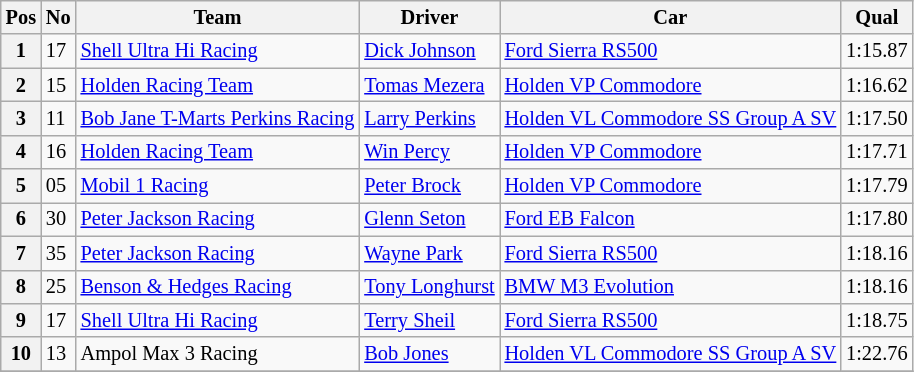<table class="wikitable sortable" style="font-size: 85%;">
<tr>
<th>Pos</th>
<th>No</th>
<th>Team</th>
<th>Driver</th>
<th>Car</th>
<th>Qual</th>
</tr>
<tr>
<th>1</th>
<td>17</td>
<td><a href='#'>Shell Ultra Hi Racing</a></td>
<td> <a href='#'>Dick Johnson</a></td>
<td><a href='#'>Ford Sierra RS500</a></td>
<td>1:15.87</td>
</tr>
<tr>
<th>2</th>
<td>15</td>
<td><a href='#'>Holden Racing Team</a></td>
<td> <a href='#'>Tomas Mezera</a></td>
<td><a href='#'>Holden VP Commodore</a></td>
<td>1:16.62</td>
</tr>
<tr>
<th>3</th>
<td>11</td>
<td><a href='#'>Bob Jane T-Marts Perkins Racing</a></td>
<td> <a href='#'>Larry Perkins</a></td>
<td><a href='#'>Holden VL Commodore SS Group A SV</a></td>
<td>1:17.50</td>
</tr>
<tr>
<th>4</th>
<td>16</td>
<td><a href='#'>Holden Racing Team</a></td>
<td> <a href='#'>Win Percy</a></td>
<td><a href='#'>Holden VP Commodore</a></td>
<td>1:17.71</td>
</tr>
<tr>
<th>5</th>
<td>05</td>
<td><a href='#'>Mobil 1 Racing</a></td>
<td> <a href='#'>Peter Brock</a></td>
<td><a href='#'>Holden VP Commodore</a></td>
<td>1:17.79</td>
</tr>
<tr>
<th>6</th>
<td>30</td>
<td><a href='#'>Peter Jackson Racing</a></td>
<td> <a href='#'>Glenn Seton</a></td>
<td><a href='#'>Ford EB Falcon</a></td>
<td>1:17.80</td>
</tr>
<tr>
<th>7</th>
<td>35</td>
<td><a href='#'>Peter Jackson Racing</a></td>
<td> <a href='#'>Wayne Park</a></td>
<td><a href='#'>Ford Sierra RS500</a></td>
<td>1:18.16</td>
</tr>
<tr>
<th>8</th>
<td>25</td>
<td><a href='#'>Benson & Hedges Racing</a></td>
<td> <a href='#'>Tony Longhurst</a></td>
<td><a href='#'>BMW M3 Evolution</a></td>
<td>1:18.16</td>
</tr>
<tr>
<th>9</th>
<td>17</td>
<td><a href='#'>Shell Ultra Hi Racing</a></td>
<td> <a href='#'>Terry Sheil</a></td>
<td><a href='#'>Ford Sierra RS500</a></td>
<td>1:18.75</td>
</tr>
<tr>
<th>10</th>
<td>13</td>
<td>Ampol Max 3 Racing</td>
<td> <a href='#'>Bob Jones</a></td>
<td><a href='#'>Holden VL Commodore SS Group A SV</a></td>
<td>1:22.76</td>
</tr>
<tr>
</tr>
</table>
